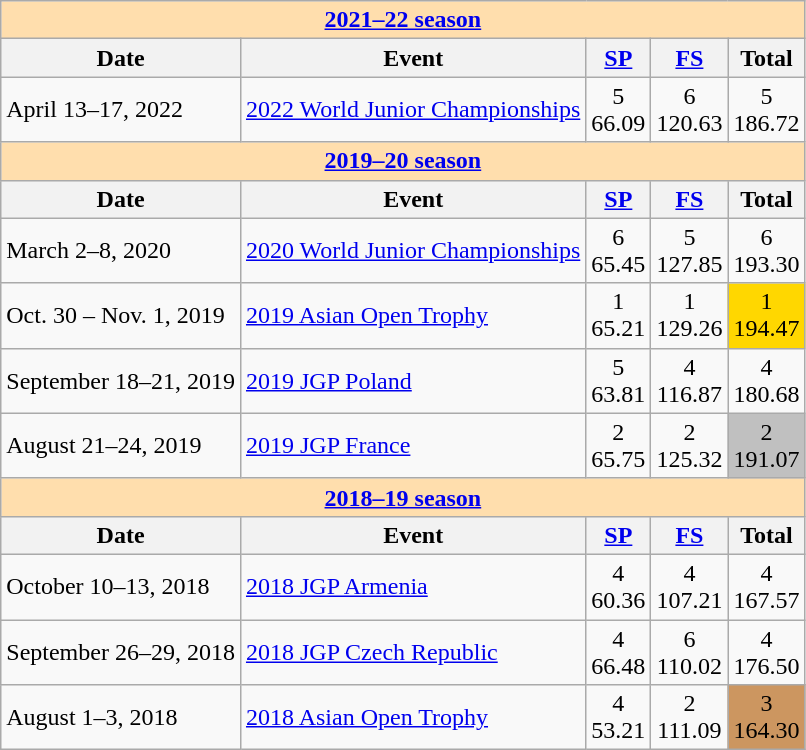<table class="wikitable">
<tr>
<th colspan="5" style="background-color: #ffdead;" align="center"><a href='#'>2021–22 season</a></th>
</tr>
<tr>
<th>Date</th>
<th>Event</th>
<th><a href='#'>SP</a></th>
<th><a href='#'>FS</a></th>
<th>Total</th>
</tr>
<tr>
<td>April 13–17, 2022</td>
<td><a href='#'>2022 World Junior Championships</a></td>
<td align=center>5 <br> 66.09</td>
<td align=center>6 <br> 120.63</td>
<td align=center>5 <br> 186.72</td>
</tr>
<tr>
<th colspan="5" style="background-color: #ffdead;" align="center"><a href='#'>2019–20 season</a></th>
</tr>
<tr>
<th>Date</th>
<th>Event</th>
<th><a href='#'>SP</a></th>
<th><a href='#'>FS</a></th>
<th>Total</th>
</tr>
<tr>
<td>March 2–8, 2020</td>
<td><a href='#'>2020 World Junior Championships</a></td>
<td align=center>6 <br> 65.45</td>
<td align=center>5 <br> 127.85</td>
<td align=center>6 <br> 193.30</td>
</tr>
<tr>
<td>Oct. 30 – Nov. 1, 2019</td>
<td><a href='#'>2019 Asian Open Trophy</a></td>
<td align=center>1 <br> 65.21</td>
<td align=center>1 <br> 129.26</td>
<td align=center bgcolor=gold>1 <br> 194.47</td>
</tr>
<tr>
<td>September 18–21, 2019</td>
<td><a href='#'>2019 JGP Poland</a></td>
<td align=center>5 <br> 63.81</td>
<td align=center>4 <br> 116.87</td>
<td align=center>4 <br> 180.68</td>
</tr>
<tr>
<td>August 21–24, 2019</td>
<td><a href='#'>2019 JGP France</a></td>
<td align=center>2 <br> 65.75</td>
<td align=center>2 <br> 125.32</td>
<td align=center bgcolor=silver>2 <br> 191.07</td>
</tr>
<tr>
<th colspan="5" style="background-color: #ffdead;" align="center"><a href='#'>2018–19 season</a></th>
</tr>
<tr>
<th>Date</th>
<th>Event</th>
<th><a href='#'>SP</a></th>
<th><a href='#'>FS</a></th>
<th>Total</th>
</tr>
<tr>
<td>October 10–13, 2018</td>
<td><a href='#'>2018 JGP Armenia</a></td>
<td align=center>4 <br> 60.36</td>
<td align=center>4 <br> 107.21</td>
<td align=center>4 <br> 167.57</td>
</tr>
<tr>
<td>September 26–29, 2018</td>
<td><a href='#'>2018 JGP Czech Republic</a></td>
<td align=center>4 <br> 66.48</td>
<td align=center>6 <br> 110.02</td>
<td align=center>4 <br> 176.50</td>
</tr>
<tr>
<td>August 1–3, 2018</td>
<td><a href='#'>2018 Asian Open Trophy</a></td>
<td align=center>4 <br> 53.21</td>
<td align=center>2 <br> 111.09</td>
<td align=center bgcolor=cc966>3 <br> 164.30</td>
</tr>
</table>
